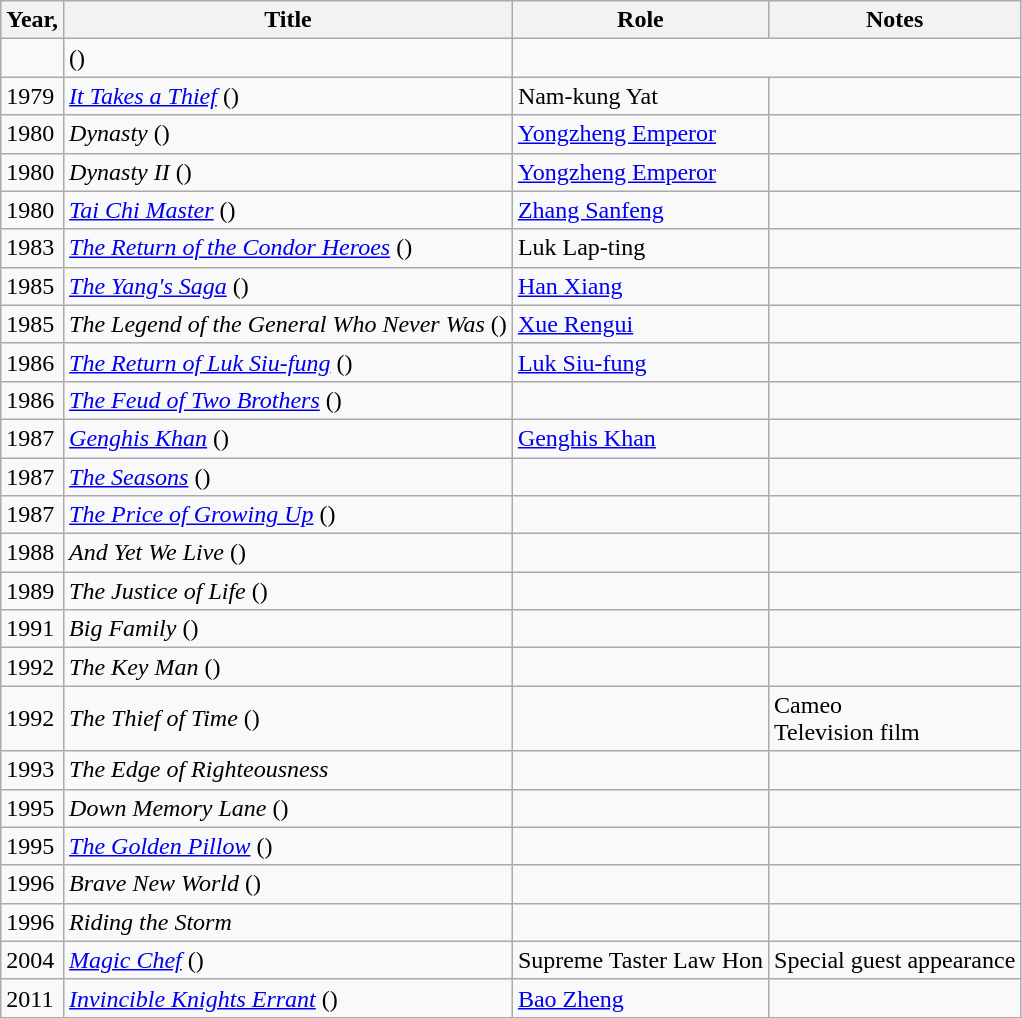<table class="wikitable sortable">
<tr>
<th>Year,</th>
<th>Title</th>
<th>Role</th>
<th>Notes</th>
</tr>
<tr>
<td></td>
<td>()</td>
</tr>
<tr>
<td>1979</td>
<td><em><a href='#'>It Takes a Thief</a></em> ()</td>
<td>Nam-kung Yat</td>
<td></td>
</tr>
<tr>
<td>1980</td>
<td><em>Dynasty</em> ()</td>
<td><a href='#'>Yongzheng Emperor</a></td>
<td></td>
</tr>
<tr>
<td>1980</td>
<td><em>Dynasty II</em> ()</td>
<td><a href='#'>Yongzheng Emperor</a></td>
<td></td>
</tr>
<tr>
<td>1980</td>
<td><em><a href='#'>Tai Chi Master</a></em> ()</td>
<td><a href='#'>Zhang Sanfeng</a></td>
<td></td>
</tr>
<tr>
<td>1983</td>
<td><em><a href='#'>The Return of the Condor Heroes</a></em> ()</td>
<td>Luk Lap-ting</td>
<td></td>
</tr>
<tr>
<td>1985</td>
<td><em><a href='#'>The Yang's Saga</a></em> ()</td>
<td><a href='#'>Han Xiang</a></td>
<td></td>
</tr>
<tr>
<td>1985</td>
<td><em>The Legend of the General Who Never Was</em> ()</td>
<td><a href='#'>Xue Rengui</a></td>
<td></td>
</tr>
<tr>
<td>1986</td>
<td><em><a href='#'>The Return of Luk Siu-fung</a></em> ()</td>
<td><a href='#'>Luk Siu-fung</a></td>
<td></td>
</tr>
<tr>
<td>1986</td>
<td><em><a href='#'>The Feud of Two Brothers</a></em> ()</td>
<td></td>
<td></td>
</tr>
<tr>
<td>1987</td>
<td><em><a href='#'>Genghis Khan</a></em> ()</td>
<td><a href='#'>Genghis Khan</a></td>
<td></td>
</tr>
<tr>
<td>1987</td>
<td><em><a href='#'>The Seasons</a></em> ()</td>
<td></td>
<td></td>
</tr>
<tr>
<td>1987</td>
<td><em><a href='#'>The Price of Growing Up</a></em> ()</td>
<td></td>
<td></td>
</tr>
<tr>
<td>1988</td>
<td><em>And Yet We Live</em> ()</td>
<td></td>
<td></td>
</tr>
<tr>
<td>1989</td>
<td><em>The Justice of Life</em> ()</td>
<td></td>
<td></td>
</tr>
<tr>
<td>1991</td>
<td><em>Big Family</em> ()</td>
<td></td>
<td></td>
</tr>
<tr>
<td>1992</td>
<td><em>The Key Man</em> ()</td>
<td></td>
<td></td>
</tr>
<tr>
<td>1992</td>
<td><em>The Thief of Time</em> ()</td>
<td></td>
<td>Cameo<br>Television film</td>
</tr>
<tr>
<td>1993</td>
<td><em>The Edge of Righteousness</em></td>
<td></td>
<td></td>
</tr>
<tr>
<td>1995</td>
<td><em>Down Memory Lane</em> ()</td>
<td></td>
<td></td>
</tr>
<tr>
<td>1995</td>
<td><em><a href='#'>The Golden Pillow</a></em> ()</td>
<td></td>
<td></td>
</tr>
<tr>
<td>1996</td>
<td><em>Brave New World</em> ()</td>
<td></td>
<td></td>
</tr>
<tr>
<td>1996</td>
<td><em>Riding the Storm</em></td>
<td></td>
<td></td>
</tr>
<tr>
<td>2004</td>
<td><em><a href='#'>Magic Chef</a></em> ()</td>
<td>Supreme Taster Law Hon</td>
<td>Special guest appearance</td>
</tr>
<tr>
<td>2011</td>
<td><em><a href='#'>Invincible Knights Errant</a></em> ()</td>
<td><a href='#'>Bao Zheng</a></td>
<td></td>
</tr>
</table>
